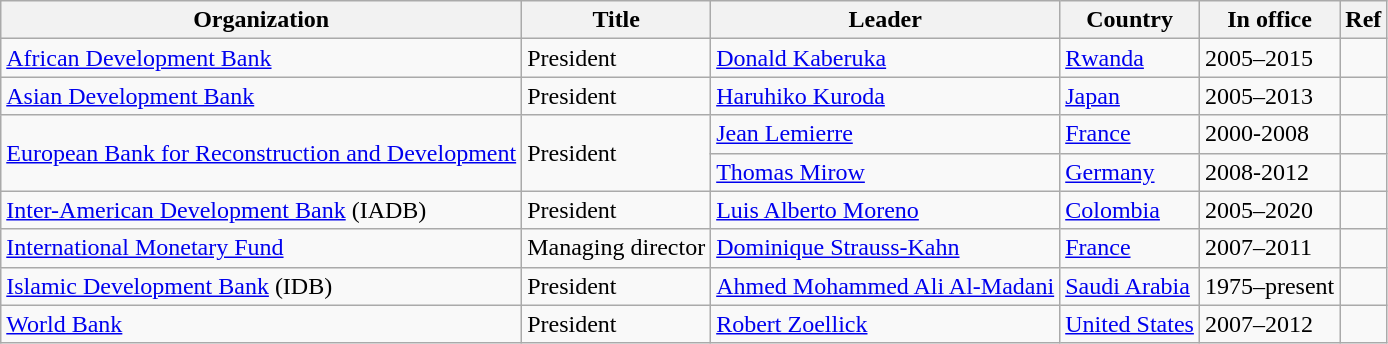<table class="wikitable unsortable">
<tr>
<th>Organization</th>
<th>Title</th>
<th>Leader</th>
<th>Country</th>
<th>In office</th>
<th>Ref</th>
</tr>
<tr>
<td><a href='#'>African Development Bank</a></td>
<td>President</td>
<td><a href='#'>Donald Kaberuka</a></td>
<td><a href='#'>Rwanda</a></td>
<td>2005–2015</td>
<td></td>
</tr>
<tr>
<td><a href='#'>Asian Development Bank</a></td>
<td>President</td>
<td><a href='#'>Haruhiko Kuroda</a></td>
<td><a href='#'>Japan</a></td>
<td>2005–2013</td>
<td></td>
</tr>
<tr>
<td rowspan="2"><a href='#'>European Bank for Reconstruction and Development</a></td>
<td rowspan="2">President</td>
<td><a href='#'>Jean Lemierre</a></td>
<td><a href='#'>France</a></td>
<td>2000-2008</td>
<td></td>
</tr>
<tr>
<td><a href='#'>Thomas Mirow</a></td>
<td><a href='#'>Germany</a></td>
<td>2008-2012</td>
<td></td>
</tr>
<tr>
<td><a href='#'>Inter-American Development Bank</a> (IADB)</td>
<td>President</td>
<td><a href='#'>Luis Alberto Moreno</a></td>
<td><a href='#'>Colombia</a></td>
<td>2005–2020</td>
<td></td>
</tr>
<tr>
<td><a href='#'>International Monetary Fund</a></td>
<td>Managing director</td>
<td><a href='#'>Dominique Strauss-Kahn</a></td>
<td><a href='#'>France</a></td>
<td>2007–2011</td>
<td></td>
</tr>
<tr>
<td><a href='#'>Islamic Development Bank</a> (IDB)</td>
<td>President</td>
<td><a href='#'>Ahmed Mohammed Ali Al-Madani</a></td>
<td><a href='#'>Saudi Arabia</a></td>
<td>1975–present </td>
<td></td>
</tr>
<tr>
<td><a href='#'>World Bank</a></td>
<td>President</td>
<td><a href='#'>Robert Zoellick</a></td>
<td><a href='#'>United States</a></td>
<td>2007–2012</td>
<td></td>
</tr>
</table>
